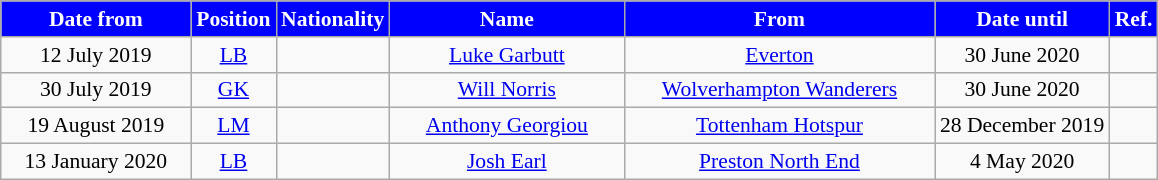<table class="wikitable"  style="text-align:center; font-size:90%; ">
<tr>
<th style="background:blue; color:white; width:120px;">Date from</th>
<th style="background:blue; color:white; width:50px;">Position</th>
<th style="background:blue; color:white; width:50px;">Nationality</th>
<th style="background:blue; color:white; width:150px;">Name</th>
<th style="background:blue; color:white; width:200px;">From</th>
<th style="background:blue; color:white; width:110px;">Date until</th>
<th style="background:blue; color:white; width:25px;">Ref.</th>
</tr>
<tr>
<td>12 July 2019</td>
<td><a href='#'>LB</a></td>
<td></td>
<td><a href='#'>Luke Garbutt</a></td>
<td> <a href='#'>Everton</a></td>
<td>30 June 2020</td>
<td></td>
</tr>
<tr>
<td>30 July 2019</td>
<td><a href='#'>GK</a></td>
<td></td>
<td><a href='#'>Will Norris</a></td>
<td> <a href='#'>Wolverhampton Wanderers</a></td>
<td>30 June 2020</td>
<td></td>
</tr>
<tr>
<td>19 August 2019</td>
<td><a href='#'>LM</a></td>
<td></td>
<td><a href='#'>Anthony Georgiou</a></td>
<td> <a href='#'>Tottenham Hotspur</a></td>
<td>28 December 2019</td>
<td></td>
</tr>
<tr>
<td>13 January 2020</td>
<td><a href='#'>LB</a></td>
<td></td>
<td><a href='#'>Josh Earl</a></td>
<td> <a href='#'>Preston North End</a></td>
<td>4 May 2020</td>
<td></td>
</tr>
</table>
